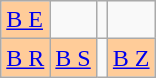<table class="wikitable">
<tr>
<td style="background: #FFCC99;"><a href='#'>B E</a></td>
<td></td>
<td></td>
</tr>
<tr>
<td style="background: #FFCC99;"><a href='#'>B R</a></td>
<td style="background: #FFCC99;"><a href='#'>B S</a></td>
<td></td>
<td style="background: #FFCC99;"><a href='#'>B Z</a></td>
</tr>
</table>
